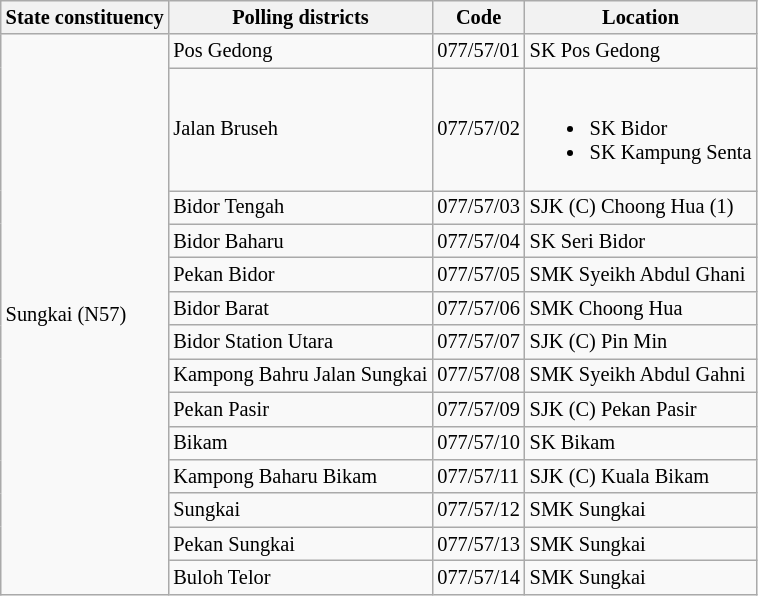<table class="wikitable sortable mw-collapsible" style="white-space:nowrap;font-size:85%">
<tr>
<th>State constituency</th>
<th>Polling districts</th>
<th>Code</th>
<th>Location</th>
</tr>
<tr>
<td rowspan="14">Sungkai (N57)</td>
<td>Pos Gedong</td>
<td>077/57/01</td>
<td>SK Pos Gedong</td>
</tr>
<tr>
<td>Jalan Bruseh</td>
<td>077/57/02</td>
<td><br><ul><li>SK Bidor</li><li>SK Kampung Senta</li></ul></td>
</tr>
<tr>
<td>Bidor Tengah</td>
<td>077/57/03</td>
<td>SJK (C) Choong Hua (1)</td>
</tr>
<tr>
<td>Bidor Baharu</td>
<td>077/57/04</td>
<td>SK Seri Bidor</td>
</tr>
<tr>
<td>Pekan Bidor</td>
<td>077/57/05</td>
<td>SMK Syeikh Abdul Ghani</td>
</tr>
<tr>
<td>Bidor Barat</td>
<td>077/57/06</td>
<td>SMK Choong Hua</td>
</tr>
<tr>
<td>Bidor Station Utara</td>
<td>077/57/07</td>
<td>SJK (C) Pin Min</td>
</tr>
<tr>
<td>Kampong Bahru Jalan Sungkai</td>
<td>077/57/08</td>
<td>SMK Syeikh Abdul Gahni</td>
</tr>
<tr>
<td>Pekan Pasir</td>
<td>077/57/09</td>
<td>SJK (C) Pekan Pasir</td>
</tr>
<tr>
<td>Bikam</td>
<td>077/57/10</td>
<td>SK Bikam</td>
</tr>
<tr>
<td>Kampong Baharu Bikam</td>
<td>077/57/11</td>
<td>SJK (C) Kuala Bikam</td>
</tr>
<tr>
<td>Sungkai</td>
<td>077/57/12</td>
<td>SMK Sungkai</td>
</tr>
<tr>
<td>Pekan Sungkai</td>
<td>077/57/13</td>
<td>SMK Sungkai</td>
</tr>
<tr>
<td>Buloh Telor</td>
<td>077/57/14</td>
<td>SMK Sungkai</td>
</tr>
</table>
